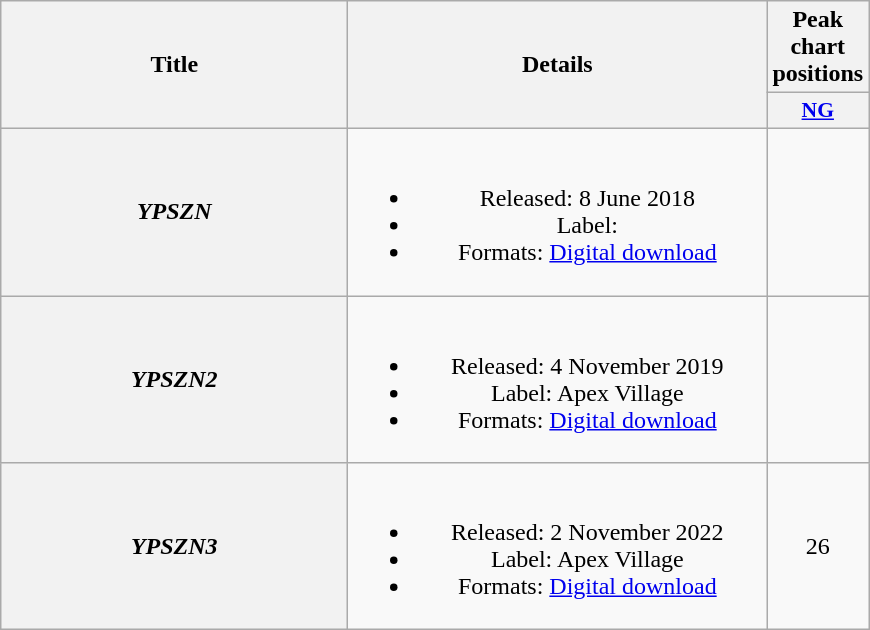<table class="wikitable plainrowheaders" style="text-align:center;">
<tr>
<th scope="col" rowspan="2" style="width:14em;">Title</th>
<th scope="col" rowspan="2" style="width:17em;">Details</th>
<th scope="col" colspan="1">Peak chart positions</th>
</tr>
<tr>
<th scope="col" style="width:2.8em;font-size:90%;"><a href='#'>NG</a><br></th>
</tr>
<tr>
<th scope="row"><em>YPSZN</em></th>
<td><br><ul><li>Released: 8 June 2018</li><li>Label:</li><li>Formats: <a href='#'>Digital download</a></li></ul></td>
<td></td>
</tr>
<tr>
<th scope="row"><em>YPSZN2</em></th>
<td><br><ul><li>Released: 4 November 2019</li><li>Label: Apex Village</li><li>Formats: <a href='#'>Digital download</a></li></ul></td>
<td></td>
</tr>
<tr>
<th scope="row"><em>YPSZN3</em></th>
<td><br><ul><li>Released: 2 November 2022</li><li>Label: Apex Village</li><li>Formats: <a href='#'>Digital download</a></li></ul></td>
<td>26</td>
</tr>
</table>
